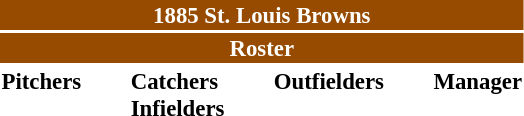<table class="toccolours" style="font-size: 95%;">
<tr>
<th colspan="10" style="background-color: #964B00; color: white; text-align: center;">1885 St. Louis Browns</th>
</tr>
<tr>
<td colspan="10" style="background-color: #964B00; color: white; text-align: center;"><strong>Roster</strong></td>
</tr>
<tr>
<td valign="top"><strong>Pitchers</strong><br>

</td>
<td width="25px"></td>
<td valign="top"><strong>Catchers</strong><br>



<strong>Infielders</strong>



</td>
<td width="25px"></td>
<td valign="top"><strong>Outfielders</strong><br>


</td>
<td width="25px"></td>
<td valign="top"><strong>Manager</strong><br></td>
</tr>
</table>
